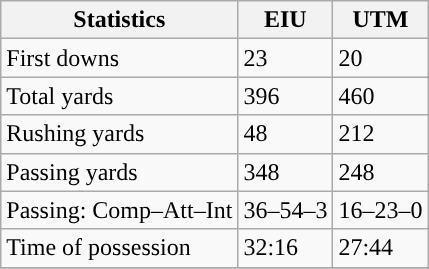<table class="wikitable" style="float: left;">
<tr>
<th>Statistics</th>
<th>EIU</th>
<th>UTM</th>
</tr>
<tr>
<td>First downs</td>
<td>23</td>
<td>20</td>
</tr>
<tr>
<td>Total yards</td>
<td>396</td>
<td>460</td>
</tr>
<tr>
<td>Rushing yards</td>
<td>48</td>
<td>212</td>
</tr>
<tr>
<td>Passing yards</td>
<td>348</td>
<td>248</td>
</tr>
<tr>
<td>Passing: Comp–Att–Int</td>
<td>36–54–3</td>
<td>16–23–0</td>
</tr>
<tr>
<td>Time of possession</td>
<td>32:16</td>
<td>27:44</td>
</tr>
<tr>
</tr>
</table>
